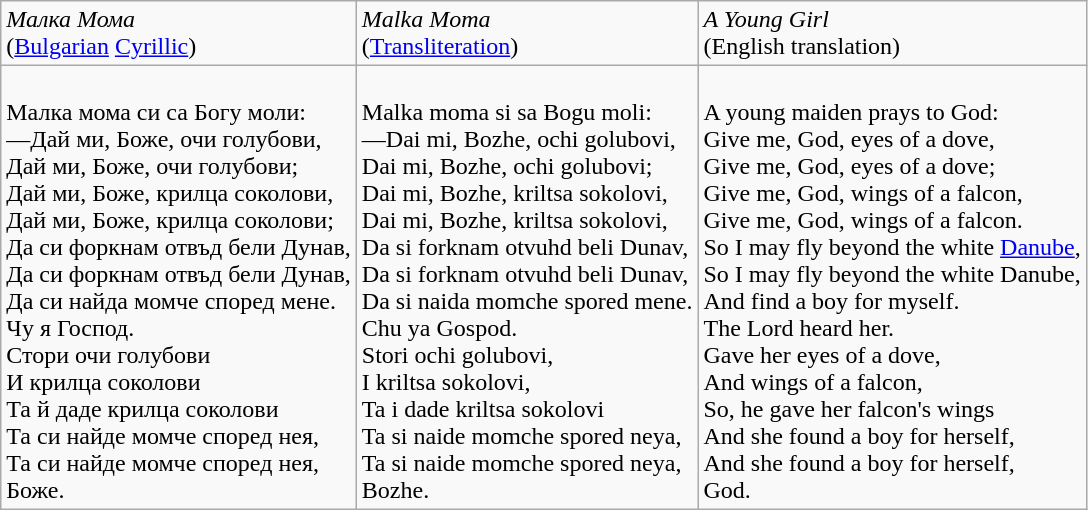<table class="wikitable">
<tr>
<td><em>Малка Мома</em><br>(<a href='#'>Bulgarian</a> <a href='#'>Cyrillic</a>)</td>
<td><em>Malka Moma</em><br>(<a href='#'>Transliteration</a>)</td>
<td><em>A Young Girl</em><br>(English translation)</td>
</tr>
<tr valign=top>
<td><br>Малка мома си са Богу моли: <br>
—Дай ми, Боже, очи голубови, <br>
Дай ми, Боже, очи голубови; <br>
Дай ми, Боже, крилца соколови,<br>Дай ми, Боже, крилца соколови; <br>
Да си форкнам отвъд бели Дунав, <br>
Да си форкнам отвъд бели Дунав, <br>
Да си найда момче според мене.<br>Чу я Господ. <br>
Стори очи голубови <br>
И крилца соколови<br>Та й даде крилца соколови <br>
Та си найде момче според нея, <br>
Та си найде момче според нея, <br>
Боже. <br></td>
<td><br>Malka moma si sa Bogu moli: <br>
—Dai mi, Bozhe, ochi golubovi, <br>
Dai mi, Bozhe, ochi golubovi; <br>
Dai mi, Bozhe, kriltsa sokolovi,<br>Dai mi, Bozhe, kriltsa sokolovi, <br>
Da si forknam otvuhd beli Dunav, <br>
Da si forknam otvuhd beli Dunav, <br>
Da si naida momche spored mene.<br>Chu ya Gospod. <br>
Stori ochi golubovi, <br>
I kriltsa sokolovi,<br>Ta i dade kriltsa sokolovi <br>
Ta si naide momche spored neya, <br>
Ta si naide momche spored neya, <br>
Bozhe.</td>
<td><br>A young maiden prays to God: <br>
Give me, God, eyes of a  dove, <br>
Give me, God, eyes of a dove; <br>
Give me, God, wings of a falcon,<br>Give me, God, wings of a falcon. <br>
So I may fly beyond the white <a href='#'>Danube</a>, <br>
So I may fly beyond the white Danube, <br>
And find a boy for myself.<br>The Lord heard her. <br>
Gave her eyes of a dove, <br>
And wings of a falcon,<br>So, he gave her falcon's wings <br>
And she found a boy for herself, <br>
And she found a boy for herself, <br>
God.</td>
</tr>
</table>
